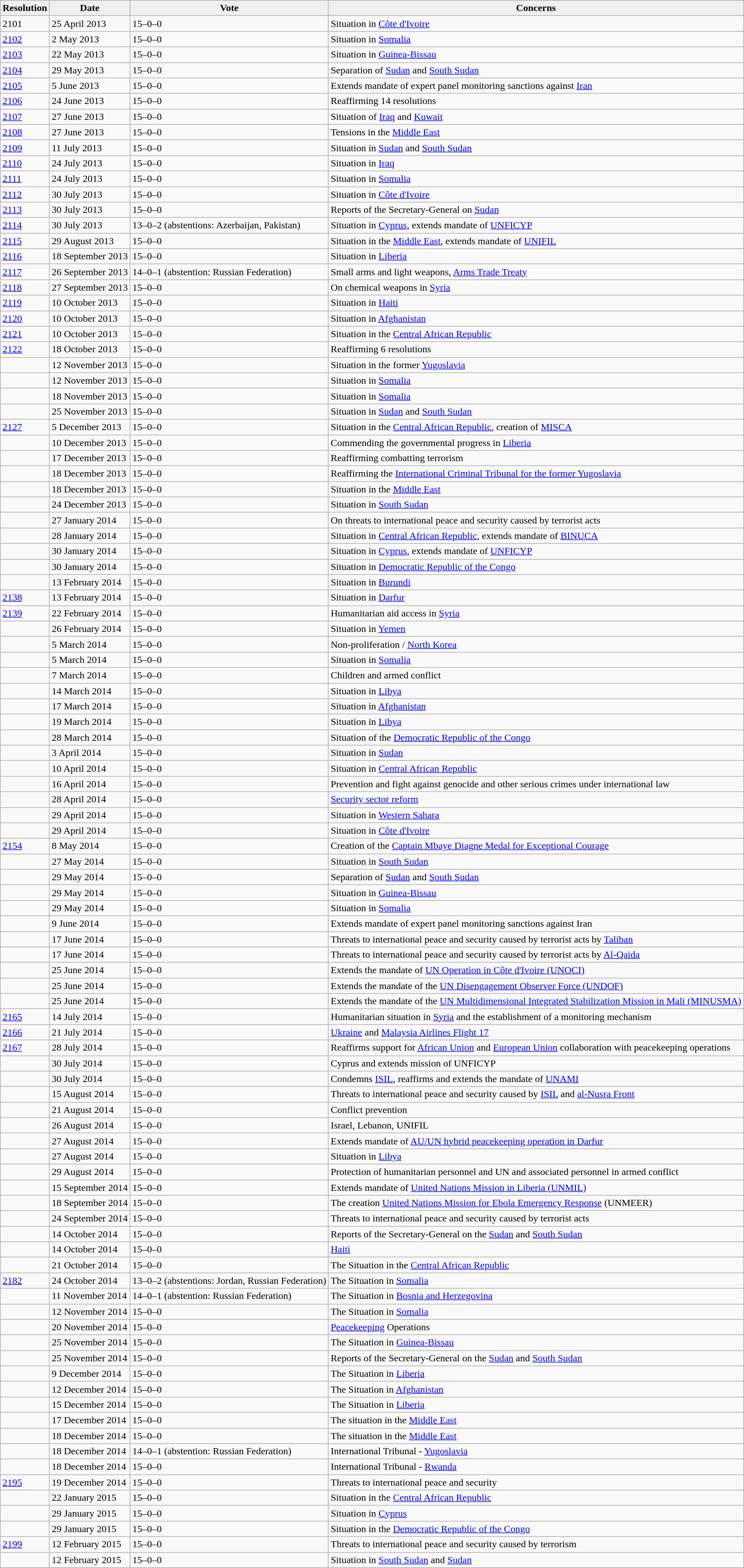<table class="wikitable sortable" align="center">
<tr>
<th style="background:#efefef;">Resolution</th>
<th style="background:#efefef;">Date</th>
<th style="background:#efefef;">Vote</th>
<th style="background:#efefef;">Concerns</th>
</tr>
<tr id="2013">
<td>2101</td>
<td>25 April 2013</td>
<td style="white-space:nowrap;">15–0–0</td>
<td>Situation in <a href='#'>Côte d'Ivoire</a></td>
</tr>
<tr>
<td><a href='#'>2102</a></td>
<td>2 May 2013</td>
<td style="white-space:nowrap;">15–0–0</td>
<td>Situation in <a href='#'>Somalia</a></td>
</tr>
<tr>
<td><a href='#'>2103</a></td>
<td>22 May 2013</td>
<td style="white-space:nowrap;">15–0–0</td>
<td>Situation in <a href='#'>Guinea-Bissau</a></td>
</tr>
<tr>
<td><a href='#'>2104</a></td>
<td>29 May 2013</td>
<td style="white-space:nowrap;">15–0–0</td>
<td>Separation of <a href='#'>Sudan</a> and <a href='#'>South Sudan</a></td>
</tr>
<tr>
<td><a href='#'>2105</a></td>
<td>5 June 2013</td>
<td style="white-space:nowrap;">15–0–0</td>
<td>Extends mandate of expert panel monitoring sanctions against <a href='#'>Iran</a></td>
</tr>
<tr>
<td><a href='#'>2106</a></td>
<td>24 June 2013</td>
<td style="white-space:nowrap;">15–0–0</td>
<td>Reaffirming 14 resolutions</td>
</tr>
<tr>
<td><a href='#'>2107</a></td>
<td>27 June 2013</td>
<td style="white-space:nowrap;">15–0–0</td>
<td>Situation of <a href='#'>Iraq</a> and <a href='#'>Kuwait</a></td>
</tr>
<tr>
<td><a href='#'>2108</a></td>
<td>27 June 2013</td>
<td style="white-space:nowrap;">15–0–0</td>
<td>Tensions in the <a href='#'>Middle East</a></td>
</tr>
<tr>
<td><a href='#'>2109</a></td>
<td>11 July 2013</td>
<td style="white-space:nowrap;">15–0–0</td>
<td>Situation in <a href='#'>Sudan</a> and <a href='#'>South Sudan</a></td>
</tr>
<tr>
<td><a href='#'>2110</a></td>
<td>24 July 2013</td>
<td style="white-space:nowrap;">15–0–0</td>
<td>Situation in <a href='#'>Iraq</a></td>
</tr>
<tr>
<td><a href='#'>2111</a></td>
<td>24 July 2013</td>
<td style="white-space:nowrap;">15–0–0</td>
<td>Situation in <a href='#'>Somalia</a></td>
</tr>
<tr>
<td><a href='#'>2112</a></td>
<td>30 July 2013</td>
<td style="white-space:nowrap;">15–0–0</td>
<td>Situation in <a href='#'>Côte d'Ivoire</a></td>
</tr>
<tr>
<td><a href='#'>2113</a></td>
<td>30 July 2013</td>
<td style="white-space:nowrap;">15–0–0</td>
<td>Reports of the Secretary-General on <a href='#'>Sudan</a></td>
</tr>
<tr>
<td><a href='#'>2114</a></td>
<td>30 July 2013</td>
<td style="white-space:nowrap;">13–0–2 (abstentions: Azerbaijan, Pakistan)</td>
<td>Situation in <a href='#'>Cyprus</a>, extends mandate of <a href='#'>UNFICYP</a></td>
</tr>
<tr>
<td><a href='#'>2115</a></td>
<td>29 August 2013</td>
<td style="white-space:nowrap;">15–0–0</td>
<td>Situation in the <a href='#'>Middle East</a>, extends mandate of <a href='#'>UNIFIL</a></td>
</tr>
<tr>
<td><a href='#'>2116</a></td>
<td>18 September 2013</td>
<td style="white-space:nowrap;">15–0–0</td>
<td>Situation in <a href='#'>Liberia</a></td>
</tr>
<tr>
<td><a href='#'>2117</a></td>
<td>26 September 2013</td>
<td style="white-space:nowrap;">14–0–1 (abstention: Russian Federation)</td>
<td>Small arms and light weapons, <a href='#'>Arms Trade Treaty</a></td>
</tr>
<tr>
<td><a href='#'>2118</a></td>
<td>27 September 2013</td>
<td style="white-space:nowrap;">15–0–0</td>
<td>On chemical weapons in <a href='#'>Syria</a></td>
</tr>
<tr>
<td><a href='#'>2119</a></td>
<td>10 October 2013</td>
<td style="white-space:nowrap;">15–0–0</td>
<td>Situation in <a href='#'>Haiti</a></td>
</tr>
<tr>
<td><a href='#'>2120</a></td>
<td>10 October 2013</td>
<td style="white-space:nowrap;">15–0–0</td>
<td>Situation in <a href='#'>Afghanistan</a></td>
</tr>
<tr>
<td><a href='#'>2121</a></td>
<td>10 October 2013</td>
<td style="white-space:nowrap;">15–0–0</td>
<td>Situation in the <a href='#'>Central African Republic</a></td>
</tr>
<tr>
<td><a href='#'>2122</a></td>
<td>18 October 2013</td>
<td style="white-space:nowrap;">15–0–0</td>
<td>Reaffirming 6 resolutions</td>
</tr>
<tr>
<td></td>
<td>12 November 2013</td>
<td style="white-space:nowrap;">15–0–0</td>
<td>Situation in the former <a href='#'>Yugoslavia</a></td>
</tr>
<tr>
<td></td>
<td>12 November 2013</td>
<td style="white-space:nowrap;">15–0–0</td>
<td>Situation in <a href='#'>Somalia</a></td>
</tr>
<tr>
<td></td>
<td>18 November 2013</td>
<td style="white-space:nowrap;">15–0–0</td>
<td>Situation in <a href='#'>Somalia</a></td>
</tr>
<tr>
<td></td>
<td>25 November 2013</td>
<td style="white-space:nowrap;">15–0–0</td>
<td>Situation in <a href='#'>Sudan</a> and <a href='#'>South Sudan</a></td>
</tr>
<tr>
<td><a href='#'>2127</a></td>
<td>5 December 2013</td>
<td style="white-space:nowrap;">15–0–0</td>
<td>Situation in the <a href='#'>Central African Republic</a>, creation of <a href='#'>MISCA</a></td>
</tr>
<tr>
<td></td>
<td>10 December 2013</td>
<td style="white-space:nowrap;">15–0–0</td>
<td>Commending the governmental progress in <a href='#'>Liberia</a></td>
</tr>
<tr>
<td></td>
<td>17 December 2013</td>
<td style="white-space:nowrap;">15–0–0</td>
<td>Reaffirming combatting terrorism</td>
</tr>
<tr>
<td></td>
<td>18 December 2013</td>
<td style="white-space:nowrap;">15–0–0</td>
<td>Reaffirming the <a href='#'>International Criminal Tribunal for the former Yugoslavia</a></td>
</tr>
<tr>
<td></td>
<td>18 December 2013</td>
<td style="white-space:nowrap;">15–0–0</td>
<td>Situation in the <a href='#'>Middle East</a></td>
</tr>
<tr>
<td></td>
<td>24 December 2013</td>
<td style="white-space:nowrap;">15–0–0</td>
<td>Situation in <a href='#'>South Sudan</a></td>
</tr>
<tr id="2014">
<td></td>
<td>27 January 2014</td>
<td style="white-space:nowrap;">15–0–0</td>
<td>On threats to international peace and security caused by terrorist acts</td>
</tr>
<tr>
<td></td>
<td>28 January 2014</td>
<td style="white-space:nowrap;">15–0–0</td>
<td>Situation in <a href='#'>Central African Republic</a>, extends mandate of <a href='#'>BINUCA</a></td>
</tr>
<tr>
<td></td>
<td>30 January 2014</td>
<td style="white-space:nowrap;">15–0–0</td>
<td>Situation in <a href='#'>Cyprus</a>, extends mandate of <a href='#'>UNFICYP</a></td>
</tr>
<tr>
<td></td>
<td>30 January 2014</td>
<td style="white-space:nowrap;">15–0–0</td>
<td>Situation in <a href='#'>Democratic Republic of the Congo</a></td>
</tr>
<tr>
<td></td>
<td>13 February 2014</td>
<td style="white-space:nowrap;">15–0–0</td>
<td>Situation in <a href='#'>Burundi</a></td>
</tr>
<tr>
<td><a href='#'>2138</a></td>
<td>13 February 2014</td>
<td style="white-space:nowrap;">15–0–0</td>
<td>Situation in <a href='#'>Darfur</a></td>
</tr>
<tr>
<td><a href='#'>2139</a></td>
<td>22 February 2014</td>
<td style="white-space:nowrap;">15–0–0</td>
<td>Humanitarian aid access in <a href='#'>Syria</a></td>
</tr>
<tr>
<td></td>
<td>26 February 2014</td>
<td style="white-space:nowrap;">15–0–0</td>
<td>Situation in <a href='#'>Yemen</a></td>
</tr>
<tr>
<td></td>
<td>5 March 2014</td>
<td style="white-space:nowrap;">15–0–0</td>
<td>Non-proliferation / <a href='#'>North Korea</a></td>
</tr>
<tr>
<td></td>
<td>5 March 2014</td>
<td style="white-space:nowrap;">15–0–0</td>
<td>Situation in <a href='#'>Somalia</a></td>
</tr>
<tr>
<td></td>
<td>7 March 2014</td>
<td style="white-space:nowrap;">15–0–0</td>
<td>Children and armed conflict</td>
</tr>
<tr>
<td></td>
<td>14 March 2014</td>
<td style="white-space:nowrap;">15–0–0</td>
<td>Situation in <a href='#'>Libya</a></td>
</tr>
<tr>
<td></td>
<td>17 March 2014</td>
<td style="white-space:nowrap;">15–0–0</td>
<td>Situation in <a href='#'>Afghanistan</a></td>
</tr>
<tr>
<td></td>
<td>19 March 2014</td>
<td style="white-space:nowrap;">15–0–0</td>
<td>Situation in <a href='#'>Libya</a></td>
</tr>
<tr>
<td></td>
<td>28 March 2014</td>
<td style="white-space:nowrap;">15–0–0</td>
<td>Situation of the <a href='#'>Democratic Republic of the Congo</a></td>
</tr>
<tr>
<td></td>
<td>3 April 2014</td>
<td style="white-space:nowrap;">15–0–0</td>
<td>Situation in <a href='#'>Sudan</a></td>
</tr>
<tr>
<td></td>
<td>10 April 2014</td>
<td style="white-space:nowrap;">15–0–0</td>
<td>Situation in <a href='#'>Central African Republic</a></td>
</tr>
<tr>
<td></td>
<td>16 April 2014</td>
<td style="white-space:nowrap;">15–0–0</td>
<td>Prevention and fight against genocide and other serious crimes under international law</td>
</tr>
<tr>
<td></td>
<td>28 April 2014</td>
<td style="white-space:nowrap;">15–0–0</td>
<td><a href='#'>Security sector reform</a></td>
</tr>
<tr>
<td></td>
<td>29 April 2014</td>
<td style="white-space:nowrap;">15–0–0</td>
<td>Situation in <a href='#'>Western Sahara</a></td>
</tr>
<tr>
<td></td>
<td>29 April 2014</td>
<td style="white-space:nowrap;">15–0–0</td>
<td>Situation in <a href='#'>Côte d'Ivoire</a></td>
</tr>
<tr>
<td><a href='#'>2154</a></td>
<td>8 May 2014</td>
<td style="white-space:nowrap;">15–0–0</td>
<td>Creation of the <a href='#'>Captain Mbaye Diagne Medal for Exceptional Courage</a></td>
</tr>
<tr>
<td></td>
<td>27 May 2014</td>
<td style="white-space:nowrap;">15–0–0</td>
<td>Situation in <a href='#'>South Sudan</a></td>
</tr>
<tr>
<td></td>
<td>29 May 2014</td>
<td style="white-space:nowrap;">15–0–0</td>
<td>Separation of <a href='#'>Sudan</a> and <a href='#'>South Sudan</a></td>
</tr>
<tr>
<td></td>
<td>29 May 2014</td>
<td style="white-space:nowrap;">15–0–0</td>
<td>Situation in <a href='#'>Guinea-Bissau</a></td>
</tr>
<tr>
<td></td>
<td>29 May 2014</td>
<td style="white-space:nowrap;">15–0–0</td>
<td>Situation in <a href='#'>Somalia</a></td>
</tr>
<tr>
<td></td>
<td>9 June 2014</td>
<td style="white-space:nowrap;">15–0–0</td>
<td>Extends mandate of expert panel monitoring sanctions against Iran</td>
</tr>
<tr>
<td></td>
<td>17 June 2014</td>
<td style="white-space:nowrap;">15–0–0</td>
<td>Threats to international peace and security caused by terrorist acts by <a href='#'>Taliban</a></td>
</tr>
<tr>
<td></td>
<td>17 June 2014</td>
<td style="white-space:nowrap;">15–0–0</td>
<td>Threats to international peace and security caused by terrorist acts by <a href='#'>Al-Qaida</a></td>
</tr>
<tr>
<td></td>
<td>25 June 2014</td>
<td style="white-space:nowrap;">15–0–0</td>
<td>Extends the mandate of <a href='#'>UN Operation in Côte d'Ivoire (UNOCI)</a></td>
</tr>
<tr>
<td></td>
<td>25 June 2014</td>
<td style="white-space:nowrap;">15–0–0</td>
<td>Extends the mandate of the <a href='#'>UN Disengagement Observer Force (UNDOF)</a></td>
</tr>
<tr>
<td></td>
<td>25 June 2014</td>
<td style="white-space:nowrap;">15–0–0</td>
<td>Extends the mandate of the <a href='#'>UN Multidimensional Integrated Stabilization Mission in Mali (MINUSMA)</a></td>
</tr>
<tr>
<td><a href='#'>2165</a></td>
<td>14 July 2014</td>
<td style="white-space:nowrap;">15–0–0</td>
<td>Humanitarian situation in <a href='#'>Syria</a> and the establishment of a monitoring mechanism</td>
</tr>
<tr>
<td><a href='#'>2166</a></td>
<td>21 July 2014</td>
<td style="white-space:nowrap;">15–0–0</td>
<td><a href='#'>Ukraine</a> and <a href='#'>Malaysia Airlines Flight 17</a></td>
</tr>
<tr>
<td><a href='#'>2167</a></td>
<td>28 July 2014</td>
<td style="white-space:nowrap;">15–0–0</td>
<td>Reaffirms support for <a href='#'>African Union</a> and <a href='#'>European Union</a> collaboration with peacekeeping operations</td>
</tr>
<tr>
<td></td>
<td>30 July 2014</td>
<td style="white-space:nowrap;">15–0–0</td>
<td>Cyprus and extends mission of UNFICYP</td>
</tr>
<tr>
<td></td>
<td>30 July 2014</td>
<td style="white-space:nowrap;">15–0–0</td>
<td>Condemns <a href='#'>ISIL</a>, reaffirms and extends the mandate of <a href='#'>UNAMI</a></td>
</tr>
<tr>
<td></td>
<td>15 August 2014</td>
<td style="white-space:nowrap;">15–0–0</td>
<td>Threats to international peace and security caused by <a href='#'>ISIL</a> and <a href='#'>al-Nusra Front</a></td>
</tr>
<tr>
<td></td>
<td>21 August 2014</td>
<td style="white-space:nowrap;">15–0–0</td>
<td>Conflict prevention</td>
</tr>
<tr>
<td></td>
<td>26 August 2014</td>
<td style="white-space:nowrap;">15–0–0</td>
<td>Israel, Lebanon, UNIFIL</td>
</tr>
<tr>
<td></td>
<td>27 August 2014</td>
<td style="white-space:nowrap;">15–0–0</td>
<td>Extends mandate of <a href='#'>AU/UN hybrid peacekeeping operation in Darfur</a></td>
</tr>
<tr>
<td></td>
<td>27 August 2014</td>
<td style="white-space:nowrap;">15–0–0</td>
<td>Situation in <a href='#'>Libya</a></td>
</tr>
<tr>
<td></td>
<td>29 August 2014</td>
<td style="white-space:nowrap;">15–0–0</td>
<td>Protection of humanitarian personnel and UN and associated personnel in armed conflict</td>
</tr>
<tr>
<td></td>
<td>15 September 2014</td>
<td style="white-space:nowrap;">15–0–0</td>
<td>Extends mandate of <a href='#'>United Nations Mission in Liberia (UNMIL)</a></td>
</tr>
<tr>
<td></td>
<td>18 September 2014</td>
<td style="white-space:nowrap;">15–0–0</td>
<td>The creation <a href='#'>United Nations Mission for Ebola Emergency Response</a> (UNMEER)</td>
</tr>
<tr>
<td></td>
<td>24 September 2014</td>
<td style="white-space:nowrap;">15–0–0</td>
<td>Threats to international peace and security caused by terrorist acts</td>
</tr>
<tr>
<td></td>
<td>14 October 2014</td>
<td style="white-space:nowrap;">15–0–0</td>
<td>Reports of the Secretary-General on the <a href='#'>Sudan</a> and <a href='#'>South Sudan</a></td>
</tr>
<tr>
<td></td>
<td>14 October 2014</td>
<td style="white-space:nowrap;">15–0–0</td>
<td><a href='#'>Haiti</a></td>
</tr>
<tr>
<td></td>
<td>21 October 2014</td>
<td style="white-space:nowrap;">15–0–0</td>
<td>The Situation in the <a href='#'>Central African Republic</a></td>
</tr>
<tr>
<td><a href='#'>2182</a></td>
<td>24 October 2014</td>
<td style="white-space:nowrap;">13–0–2 (abstentions: Jordan, Russian Federation)</td>
<td>The Situation in <a href='#'>Somalia</a></td>
</tr>
<tr>
<td></td>
<td>11 November 2014</td>
<td style="white-space:nowrap;">14–0–1 (abstention: Russian Federation)</td>
<td>The Situation in <a href='#'>Bosnia and Herzegovina</a></td>
</tr>
<tr>
<td></td>
<td>12 November 2014</td>
<td style="white-space:nowrap;">15–0–0</td>
<td>The Situation in <a href='#'>Somalia</a></td>
</tr>
<tr>
<td></td>
<td>20 November 2014</td>
<td style="white-space:nowrap;">15–0–0</td>
<td><a href='#'>Peacekeeping</a> Operations</td>
</tr>
<tr>
<td></td>
<td>25 November 2014</td>
<td style="white-space:nowrap;">15–0–0</td>
<td>The Situation in <a href='#'>Guinea-Bissau</a></td>
</tr>
<tr>
<td></td>
<td>25 November 2014</td>
<td style="white-space:nowrap;">15–0–0</td>
<td>Reports of the Secretary-General on the <a href='#'>Sudan</a> and <a href='#'>South Sudan</a></td>
</tr>
<tr>
<td></td>
<td>9 December 2014</td>
<td style="white-space:nowrap;">15–0–0</td>
<td>The Situation in <a href='#'>Liberia</a></td>
</tr>
<tr>
<td></td>
<td>12 December 2014</td>
<td style="white-space:nowrap;">15–0–0</td>
<td>The Situation in <a href='#'>Afghanistan</a></td>
</tr>
<tr>
<td></td>
<td>15 December 2014</td>
<td style="white-space:nowrap;">15–0–0</td>
<td>The Situation in <a href='#'>Liberia</a></td>
</tr>
<tr>
<td></td>
<td>17 December 2014</td>
<td style="white-space:nowrap;">15–0–0</td>
<td>The situation in the <a href='#'>Middle East</a></td>
</tr>
<tr>
<td></td>
<td>18 December 2014</td>
<td style="white-space:nowrap;">15–0–0</td>
<td>The situation in the <a href='#'>Middle East</a></td>
</tr>
<tr>
<td></td>
<td>18 December 2014</td>
<td style="white-space:nowrap;">14–0–1 (abstention: Russian Federation)</td>
<td>International Tribunal - <a href='#'>Yugoslavia</a></td>
</tr>
<tr>
<td></td>
<td>18 December 2014</td>
<td style="white-space:nowrap;">15–0–0</td>
<td>International Tribunal - <a href='#'>Rwanda</a></td>
</tr>
<tr>
<td><a href='#'>2195</a></td>
<td>19 December 2014</td>
<td style="white-space:nowrap;">15–0–0</td>
<td>Threats to international peace and security</td>
</tr>
<tr id="2015">
<td></td>
<td>22 January 2015</td>
<td style="white-space:nowrap;">15–0–0</td>
<td>Situation in the <a href='#'>Central African Republic</a></td>
</tr>
<tr>
<td></td>
<td>29 January 2015</td>
<td style="white-space:nowrap;">15–0–0</td>
<td>Situation in <a href='#'>Cyprus</a></td>
</tr>
<tr>
<td></td>
<td>29 January 2015</td>
<td style="white-space:nowrap;">15–0–0</td>
<td>Situation in the <a href='#'>Democratic Republic of the Congo</a></td>
</tr>
<tr>
<td><a href='#'>2199</a></td>
<td>12 February 2015</td>
<td style="white-space:nowrap;">15–0–0</td>
<td>Threats to international peace and security caused by terrorism</td>
</tr>
<tr>
<td></td>
<td>12 February 2015</td>
<td style="white-space:nowrap;">15–0–0</td>
<td>Situation in <a href='#'>South Sudan</a> and <a href='#'>Sudan</a></td>
</tr>
</table>
